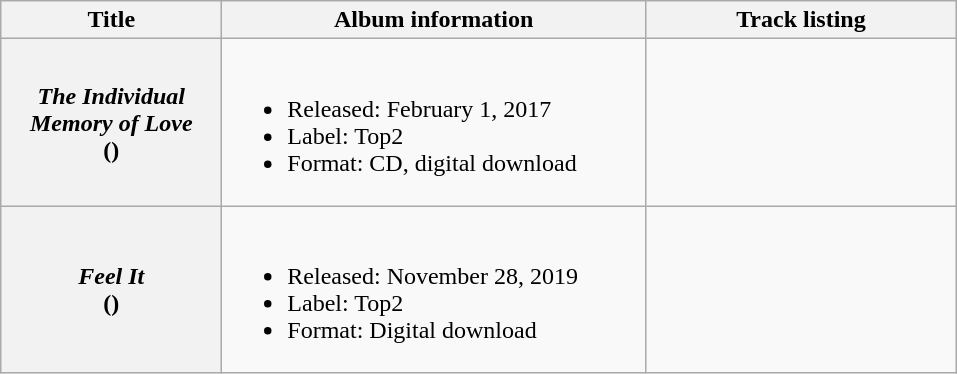<table class="wikitable plainrowheaders">
<tr>
<th width="140px">Title</th>
<th width="275px">Album information</th>
<th width="200px">Track listing</th>
</tr>
<tr>
<th scope="row"><em>The Individual Memory of Love</em> <br>()</th>
<td><br><ul><li>Released: February 1, 2017</li><li>Label: Top2</li><li>Format: CD, digital download</li></ul></td>
<td align="left" style="font-size: 85%;"><br></td>
</tr>
<tr>
<th scope="row"><em>Feel It</em> <br>()</th>
<td><br><ul><li>Released: November 28, 2019</li><li>Label: Top2</li><li>Format: Digital download</li></ul></td>
<td align="left" style="font-size: 85%;"><br></td>
</tr>
</table>
